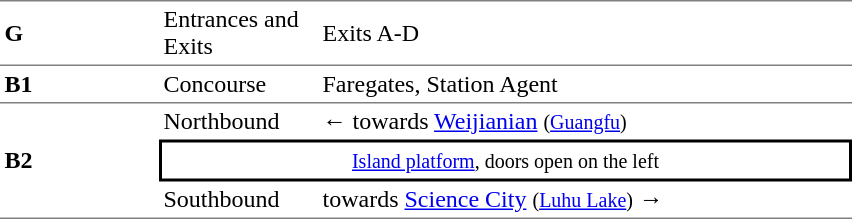<table cellspacing=0 cellpadding=3>
<tr>
<td style="border-top:solid 1px gray;border-bottom:solid 1px gray;" width=100><strong>G</strong></td>
<td style="border-top:solid 1px gray;border-bottom:solid 1px gray;" width=100>Entrances and Exits</td>
<td style="border-top:solid 1px gray;border-bottom:solid 1px gray;" width=350>Exits A-D</td>
</tr>
<tr>
<td style="border-bottom:solid 1px gray;"><strong>B1</strong></td>
<td style="border-bottom:solid 1px gray;">Concourse</td>
<td style="border-bottom:solid 1px gray;">Faregates, Station Agent</td>
</tr>
<tr>
<td style="border-bottom:solid 1px gray;" rowspan=3><strong>B2</strong></td>
<td>Northbound</td>
<td>←  towards <a href='#'>Weijianian</a> <small>(<a href='#'>Guangfu</a>)</small></td>
</tr>
<tr>
<td style="border-right:solid 2px black;border-left:solid 2px black;border-top:solid 2px black;border-bottom:solid 2px black;text-align:center;" colspan=2><small><a href='#'>Island platform</a>, doors open on the left</small></td>
</tr>
<tr>
<td style="border-bottom:solid 1px gray;">Southbound</td>
<td style="border-bottom:solid 1px gray;">  towards <a href='#'>Science City</a> <small>(<a href='#'>Luhu Lake</a>)</small> →</td>
</tr>
</table>
